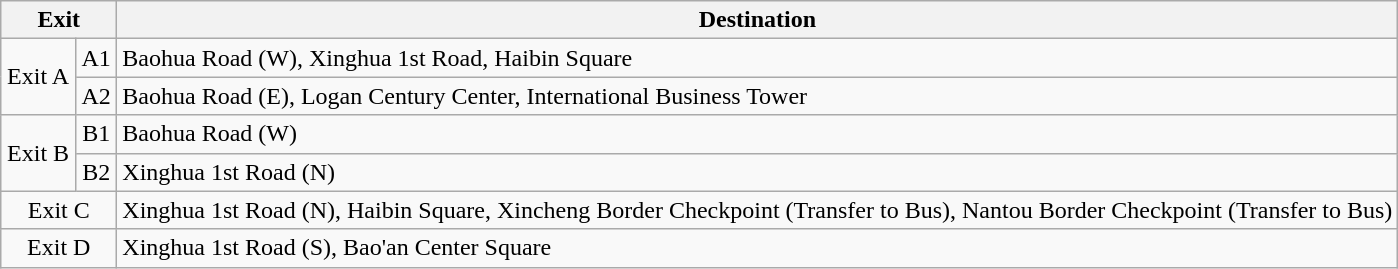<table class="wikitable">
<tr>
<th style="width:70px" colspan="2">Exit</th>
<th>Destination</th>
</tr>
<tr>
<td align="center" rowspan="2">Exit A</td>
<td align="center">A1</td>
<td>Baohua Road (W), Xinghua 1st Road, Haibin Square</td>
</tr>
<tr>
<td align="center">A2</td>
<td>Baohua Road (E), Logan Century Center, International Business Tower</td>
</tr>
<tr>
<td align="center" rowspan="2">Exit B</td>
<td align="center">B1</td>
<td>Baohua Road (W)</td>
</tr>
<tr>
<td align="center">B2</td>
<td>Xinghua 1st Road (N)</td>
</tr>
<tr>
<td align="center" colspan="2">Exit C</td>
<td>Xinghua 1st Road (N), Haibin Square, Xincheng Border Checkpoint (Transfer to Bus), Nantou Border Checkpoint (Transfer to Bus)</td>
</tr>
<tr>
<td align="center" colspan="2">Exit D</td>
<td>Xinghua 1st Road (S), Bao'an Center Square</td>
</tr>
</table>
